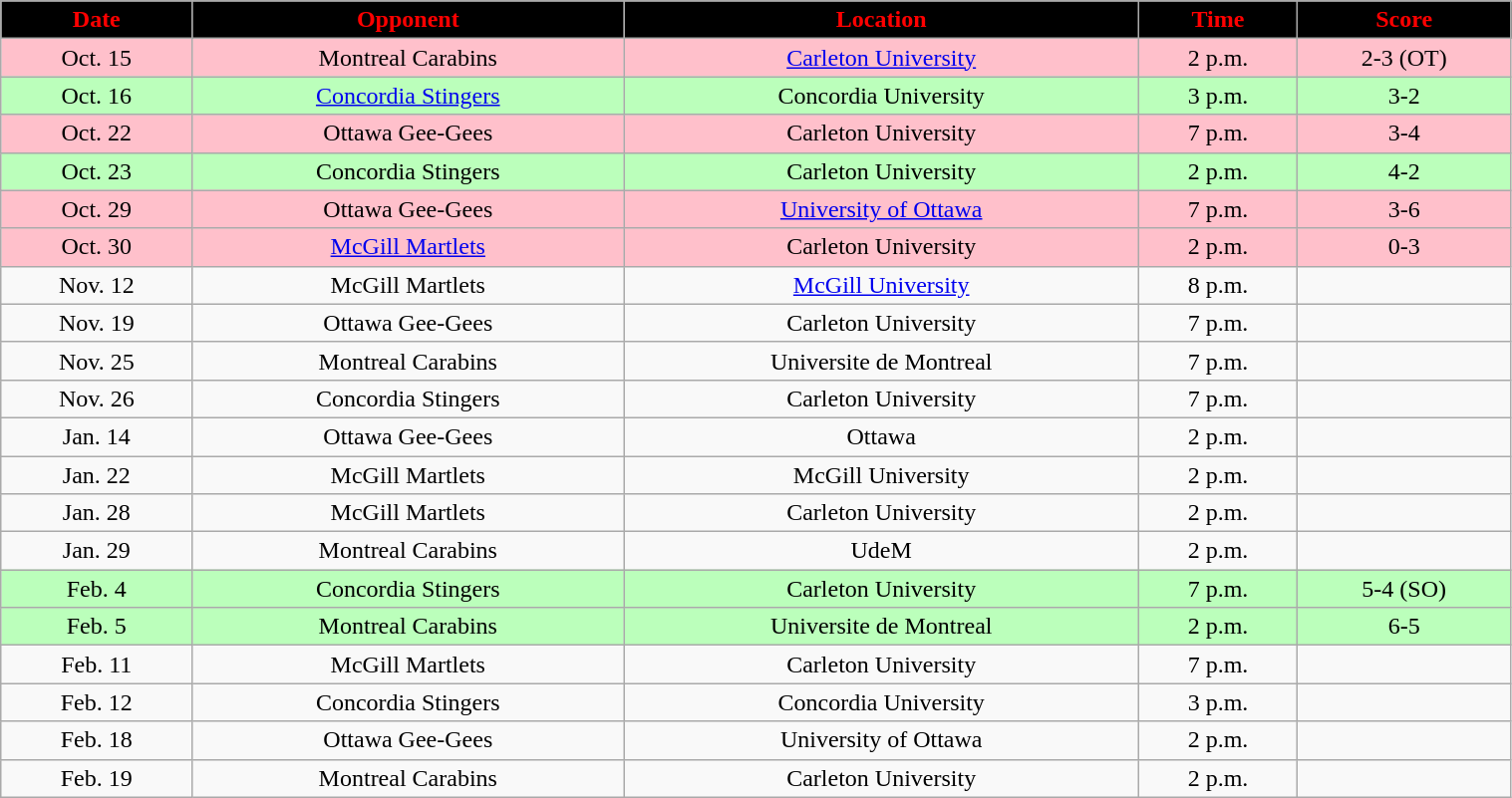<table class="wikitable" style="width:80%;">
<tr style="text-align:center; background:black; color:red;">
<td><strong>Date</strong></td>
<td><strong>Opponent</strong></td>
<td><strong>Location</strong></td>
<td><strong>Time</strong></td>
<td><strong>Score</strong></td>
</tr>
<tr style="text-align:center; background:pink;">
<td>Oct. 15</td>
<td>Montreal Carabins</td>
<td><a href='#'>Carleton University</a></td>
<td>2 p.m.</td>
<td>2-3 (OT)</td>
</tr>
<tr style="text-align:center; background:#bfb;">
<td>Oct. 16</td>
<td><a href='#'>Concordia Stingers</a></td>
<td>Concordia University</td>
<td>3 p.m.</td>
<td>3-2</td>
</tr>
<tr style="text-align:center; background:pink;">
<td>Oct. 22</td>
<td>Ottawa Gee-Gees</td>
<td>Carleton University</td>
<td>7 p.m.</td>
<td>3-4</td>
</tr>
<tr style="text-align:center; background:#bfb;">
<td>Oct. 23</td>
<td>Concordia Stingers</td>
<td>Carleton University</td>
<td>2 p.m.</td>
<td>4-2</td>
</tr>
<tr style="text-align:center; background:pink;">
<td>Oct. 29</td>
<td>Ottawa Gee-Gees</td>
<td><a href='#'>University of Ottawa</a></td>
<td>7 p.m.</td>
<td>3-6</td>
</tr>
<tr style="text-align:center; background:pink;">
<td>Oct. 30</td>
<td><a href='#'>McGill Martlets</a></td>
<td>Carleton University</td>
<td>2 p.m.</td>
<td>0-3</td>
</tr>
<tr style="text-align:center;" bgcolor="">
<td>Nov. 12</td>
<td>McGill Martlets</td>
<td><a href='#'>McGill University</a></td>
<td>8 p.m.</td>
<td></td>
</tr>
<tr style="text-align:center;" bgcolor="">
<td>Nov. 19</td>
<td>Ottawa Gee-Gees</td>
<td>Carleton University</td>
<td>7 p.m.</td>
<td></td>
</tr>
<tr style="text-align:center;" bgcolor="">
<td>Nov. 25</td>
<td>Montreal Carabins</td>
<td>Universite de Montreal</td>
<td>7 p.m.</td>
<td></td>
</tr>
<tr style="text-align:center;" bgcolor="">
<td>Nov. 26</td>
<td>Concordia Stingers</td>
<td>Carleton University</td>
<td>7 p.m.</td>
<td></td>
</tr>
<tr style="text-align:center;" bgcolor="">
<td>Jan. 14</td>
<td>Ottawa Gee-Gees</td>
<td>Ottawa</td>
<td>2 p.m.</td>
<td></td>
</tr>
<tr style="text-align:center;" bgcolor="">
<td>Jan. 22</td>
<td>McGill Martlets</td>
<td>McGill University</td>
<td>2 p.m.</td>
<td></td>
</tr>
<tr style="text-align:center;" bgcolor="">
<td>Jan. 28</td>
<td>McGill Martlets</td>
<td>Carleton University</td>
<td>2 p.m.</td>
<td></td>
</tr>
<tr style="text-align:center;" bgcolor="">
<td>Jan. 29</td>
<td>Montreal Carabins</td>
<td>UdeM</td>
<td>2 p.m.</td>
<td></td>
</tr>
<tr style="text-align:center; background:#bfb;">
<td>Feb. 4</td>
<td>Concordia Stingers</td>
<td>Carleton University</td>
<td>7 p.m.</td>
<td>5-4 (SO)</td>
</tr>
<tr style="text-align:center; background:#bfb;">
<td>Feb. 5</td>
<td>Montreal Carabins</td>
<td>Universite de Montreal</td>
<td>2 p.m.</td>
<td>6-5</td>
</tr>
<tr style="text-align:center;" bgcolor="">
<td>Feb. 11</td>
<td>McGill Martlets</td>
<td>Carleton University</td>
<td>7 p.m.</td>
<td></td>
</tr>
<tr style="text-align:center;" bgcolor="">
<td>Feb. 12</td>
<td>Concordia Stingers</td>
<td>Concordia University</td>
<td>3 p.m.</td>
<td></td>
</tr>
<tr style="text-align:center;" bgcolor="">
<td>Feb. 18</td>
<td>Ottawa Gee-Gees</td>
<td>University of Ottawa</td>
<td>2 p.m.</td>
<td></td>
</tr>
<tr style="text-align:center;" bgcolor="">
<td>Feb. 19</td>
<td>Montreal Carabins</td>
<td>Carleton University</td>
<td>2 p.m.</td>
<td></td>
</tr>
</table>
